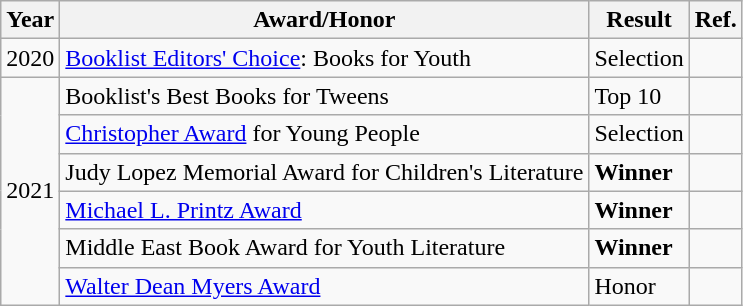<table class="wikitable">
<tr>
<th>Year</th>
<th>Award/Honor</th>
<th>Result</th>
<th>Ref.</th>
</tr>
<tr>
<td>2020</td>
<td><a href='#'>Booklist Editors' Choice</a>: Books for Youth</td>
<td>Selection</td>
<td></td>
</tr>
<tr>
<td rowspan="6">2021</td>
<td>Booklist's Best Books for Tweens</td>
<td>Top 10</td>
<td></td>
</tr>
<tr>
<td><a href='#'>Christopher Award</a> for Young People</td>
<td>Selection</td>
<td></td>
</tr>
<tr>
<td>Judy Lopez Memorial Award for Children's Literature</td>
<td><strong>Winner</strong></td>
<td></td>
</tr>
<tr>
<td><a href='#'>Michael L. Printz Award</a></td>
<td><strong>Winner</strong></td>
<td></td>
</tr>
<tr>
<td>Middle East Book Award for Youth Literature</td>
<td><strong>Winner</strong></td>
<td></td>
</tr>
<tr>
<td><a href='#'>Walter Dean Myers Award</a></td>
<td>Honor</td>
<td></td>
</tr>
</table>
